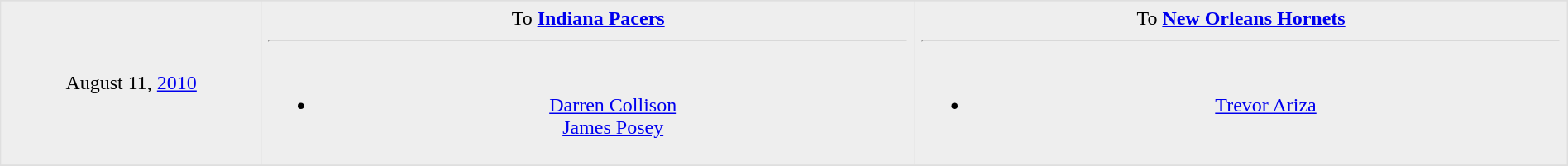<table border=1 style="border-collapse:collapse; text-align: center; width: 100%" bordercolor="#DFDFDF"  cellpadding="5">
<tr>
</tr>
<tr bgcolor="eeeeee">
<td style="width:12%">August 11, <a href='#'>2010</a><br></td>
<td style="width:30%" valign="top">To <strong><a href='#'>Indiana Pacers</a></strong><hr><br><ul><li> <a href='#'>Darren Collison</a> <br>  <a href='#'>James Posey</a></li></ul></td>
<td style="width:30%" valign="top">To <strong><a href='#'>New Orleans Hornets</a></strong><hr><br><ul><li> <a href='#'>Trevor Ariza</a></li></ul></td>
</tr>
<tr>
</tr>
</table>
